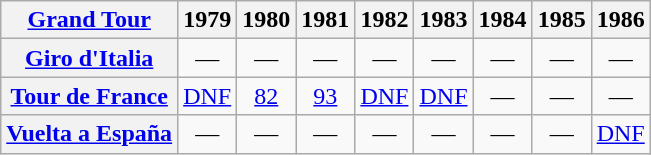<table class="wikitable plainrowheaders">
<tr>
<th scope="col"><a href='#'>Grand Tour</a></th>
<th scope="col">1979</th>
<th scope="col">1980</th>
<th scope="col">1981</th>
<th scope="col">1982</th>
<th scope="col">1983</th>
<th scope="col">1984</th>
<th scope="col">1985</th>
<th scope="col">1986</th>
</tr>
<tr style="text-align:center;">
<th scope="row"> <a href='#'>Giro d'Italia</a></th>
<td>—</td>
<td>—</td>
<td>—</td>
<td>—</td>
<td>—</td>
<td>—</td>
<td>—</td>
<td>—</td>
</tr>
<tr style="text-align:center;">
<th scope="row"> <a href='#'>Tour de France</a></th>
<td><a href='#'>DNF</a></td>
<td><a href='#'>82</a></td>
<td><a href='#'>93</a></td>
<td><a href='#'>DNF</a></td>
<td><a href='#'>DNF</a></td>
<td>—</td>
<td>—</td>
<td>—</td>
</tr>
<tr style="text-align:center;">
<th scope="row"> <a href='#'>Vuelta a España</a></th>
<td>—</td>
<td>—</td>
<td>—</td>
<td>—</td>
<td>—</td>
<td>—</td>
<td>—</td>
<td><a href='#'>DNF</a></td>
</tr>
</table>
